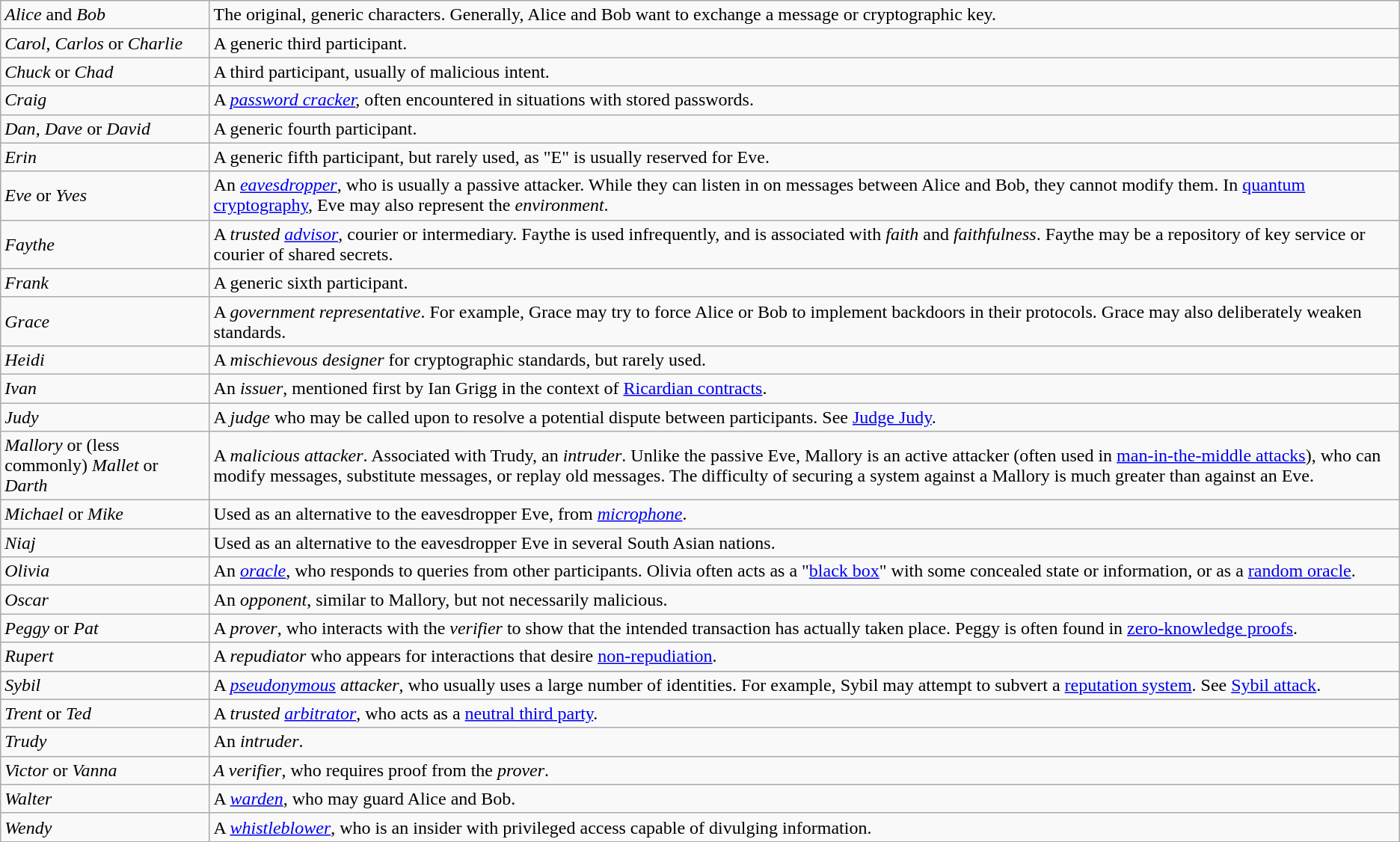<table class="wikitable">
<tr>
<td><em>Alice</em> and <em>Bob</em></td>
<td>The original, generic characters. Generally, Alice and Bob want to exchange a message or cryptographic key.</td>
</tr>
<tr>
<td><em>Carol</em>, <em>Carlos</em> or <em>Charlie</em></td>
<td>A generic third participant.</td>
</tr>
<tr>
<td><em>Chuck</em> or <em>Chad</em></td>
<td>A third participant, usually of malicious intent.</td>
</tr>
<tr>
<td><em>Craig</em></td>
<td>A <em><a href='#'>password cracker</a>,</em> often encountered in situations with stored passwords.</td>
</tr>
<tr>
<td><em>Dan</em>, <em>Dave</em> or <em>David</em></td>
<td>A generic fourth participant.</td>
</tr>
<tr>
<td><em>Erin</em></td>
<td>A generic fifth participant, but rarely used, as "E" is usually reserved for Eve.</td>
</tr>
<tr>
<td><em>Eve</em> or <em>Yves</em></td>
<td>An <em><a href='#'>eavesdropper</a></em>, who is usually a passive attacker. While they can listen in on messages between Alice and Bob, they cannot modify them. In <a href='#'>quantum cryptography</a>, Eve may also represent the <em>environment</em>.</td>
</tr>
<tr>
<td><em>Faythe</em></td>
<td>A <em>trusted <a href='#'>advisor</a></em>, courier or intermediary. Faythe is used infrequently, and is associated with <em>faith</em> and <em>faithfulness</em>. Faythe may be a repository of key service or courier of shared secrets.</td>
</tr>
<tr>
<td><em>Frank</em></td>
<td>A generic sixth participant.</td>
</tr>
<tr>
<td><em>Grace</em></td>
<td>A <em>government representative</em>. For example, Grace may try to force Alice or Bob to implement backdoors in their protocols. Grace may also deliberately weaken standards.</td>
</tr>
<tr>
<td><em>Heidi</em></td>
<td>A <em>mischievous designer</em> for cryptographic standards, but rarely used.</td>
</tr>
<tr>
<td><em>Ivan</em></td>
<td>An <em>issuer</em>, mentioned first by Ian Grigg in the context of <a href='#'>Ricardian contracts</a>.</td>
</tr>
<tr>
<td><em>Judy</em></td>
<td>A <em>judge</em> who may be called upon to resolve a potential dispute between participants. See <a href='#'>Judge Judy</a>.</td>
</tr>
<tr>
<td><em>Mallory</em> or (less commonly) <em>Mallet</em> or <em>Darth</em></td>
<td>A <em>malicious attacker</em>. Associated with Trudy, an <em>intruder</em>. Unlike the passive Eve, Mallory is an active attacker (often used in <a href='#'>man-in-the-middle attacks</a>), who can modify messages, substitute messages, or replay old messages. The difficulty of securing a system against a Mallory is much greater than against an Eve.</td>
</tr>
<tr>
<td><em>Michael</em> or <em>Mike</em></td>
<td>Used as an alternative to the eavesdropper Eve, from <em><a href='#'>microphone</a></em>.</td>
</tr>
<tr>
<td><em>Niaj</em></td>
<td>Used as an alternative to the eavesdropper Eve in several South Asian nations.</td>
</tr>
<tr>
<td><em>Olivia</em></td>
<td>An <em><a href='#'>oracle</a></em>, who responds to queries from other participants. Olivia often acts as a "<a href='#'>black box</a>" with some concealed state or information, or as a <a href='#'>random oracle</a>.</td>
</tr>
<tr>
<td><em>Oscar</em></td>
<td>An <em>opponent</em>, similar to Mallory, but not necessarily malicious.</td>
</tr>
<tr>
<td><em>Peggy</em> or <em>Pat</em></td>
<td>A <em>prover</em>, who interacts with the <em>verifier</em> to show that the intended transaction has actually taken place. Peggy is often found in <a href='#'>zero-knowledge proofs</a>.</td>
</tr>
<tr>
<td><em>Rupert</em></td>
<td>A <em>repudiator</em> who appears for interactions that desire <a href='#'>non-repudiation</a>.</td>
</tr>
<tr>
</tr>
<tr>
<td><em>Sybil</em></td>
<td>A <em><a href='#'>pseudonymous</a> attacker</em>, who usually uses a large number of identities. For example, Sybil may attempt to subvert a <a href='#'>reputation system</a>. See <a href='#'>Sybil attack</a>.</td>
</tr>
<tr>
<td><em>Trent</em> or <em>Ted</em></td>
<td>A <em>trusted <a href='#'>arbitrator</a></em>, who acts as a <a href='#'>neutral third party</a>.</td>
</tr>
<tr>
<td><em>Trudy</em></td>
<td>An <em>intruder</em>.</td>
</tr>
<tr>
<td><em>Victor</em> or <em>Vanna</em></td>
<td><em>A verifier</em>, who requires proof from the <em>prover</em>.</td>
</tr>
<tr>
<td><em>Walter</em></td>
<td>A <em><a href='#'>warden</a></em>, who may guard Alice and Bob.</td>
</tr>
<tr>
<td><em>Wendy</em></td>
<td>A <em><a href='#'>whistleblower</a></em>, who is an insider with privileged access capable of divulging information.</td>
</tr>
</table>
